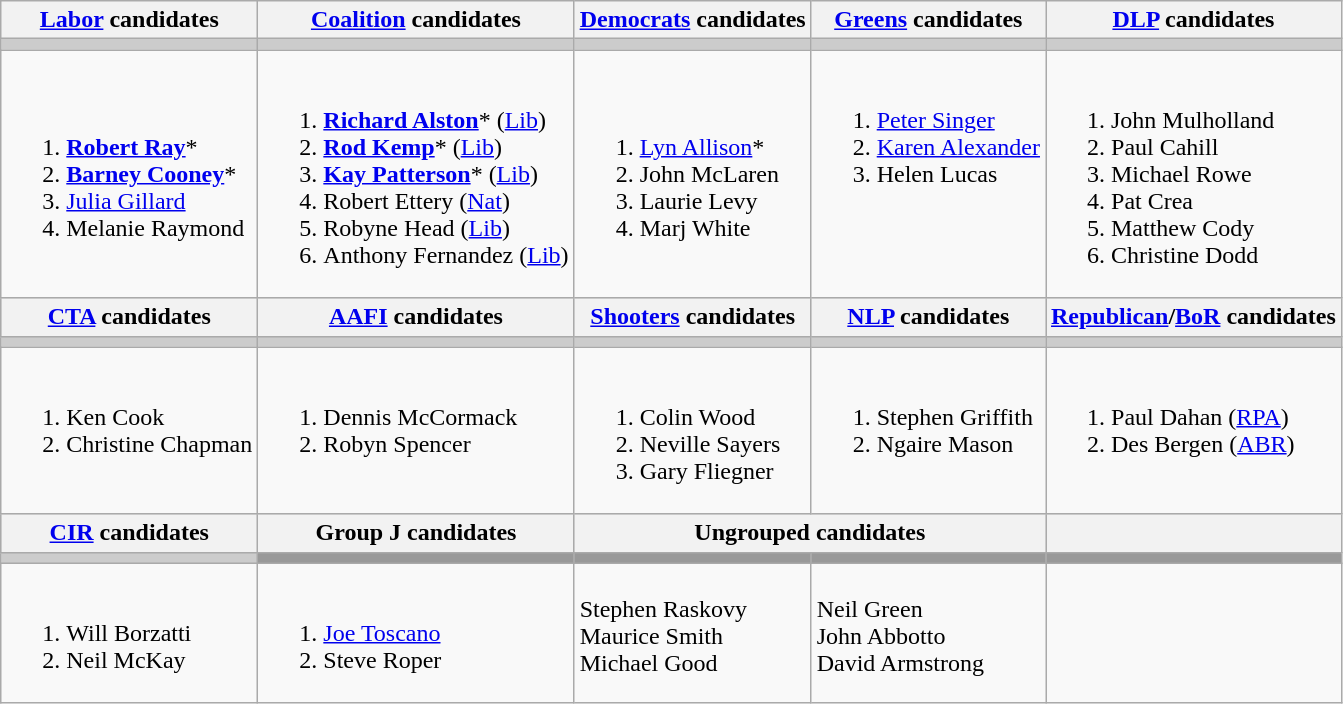<table class="wikitable">
<tr>
<th><a href='#'>Labor</a> candidates</th>
<th><a href='#'>Coalition</a> candidates</th>
<th><a href='#'>Democrats</a> candidates</th>
<th><a href='#'>Greens</a> candidates</th>
<th><a href='#'>DLP</a> candidates</th>
</tr>
<tr bgcolor="#cccccc">
<td></td>
<td></td>
<td></td>
<td></td>
<td></td>
</tr>
<tr>
<td><br><ol><li><strong><a href='#'>Robert Ray</a></strong>*</li><li><strong><a href='#'>Barney Cooney</a></strong>*</li><li><a href='#'>Julia Gillard</a></li><li>Melanie Raymond</li></ol></td>
<td><br><ol><li><strong><a href='#'>Richard Alston</a></strong>* (<a href='#'>Lib</a>)</li><li><strong><a href='#'>Rod Kemp</a></strong>* (<a href='#'>Lib</a>)</li><li><strong><a href='#'>Kay Patterson</a></strong>* (<a href='#'>Lib</a>)</li><li>Robert Ettery (<a href='#'>Nat</a>)</li><li>Robyne Head (<a href='#'>Lib</a>)</li><li>Anthony Fernandez (<a href='#'>Lib</a>)</li></ol></td>
<td><br><ol><li><a href='#'>Lyn Allison</a>*</li><li>John McLaren</li><li>Laurie Levy</li><li>Marj White</li></ol></td>
<td valign=top><br><ol><li><a href='#'>Peter Singer</a></li><li><a href='#'>Karen Alexander</a></li><li>Helen Lucas</li></ol></td>
<td valign=top><br><ol><li>John Mulholland</li><li>Paul Cahill</li><li>Michael Rowe</li><li>Pat Crea</li><li>Matthew Cody</li><li>Christine Dodd</li></ol></td>
</tr>
<tr bgcolor="#cccccc">
<th><a href='#'>CTA</a> candidates</th>
<th><a href='#'>AAFI</a> candidates</th>
<th><a href='#'>Shooters</a> candidates</th>
<th><a href='#'>NLP</a> candidates</th>
<th><a href='#'>Republican</a>/<a href='#'>BoR</a> candidates</th>
</tr>
<tr bgcolor="#cccccc">
<td></td>
<td></td>
<td></td>
<td></td>
<td></td>
</tr>
<tr>
<td valign=top><br><ol><li>Ken Cook</li><li>Christine Chapman</li></ol></td>
<td valign=top><br><ol><li>Dennis McCormack</li><li>Robyn Spencer</li></ol></td>
<td valign=top><br><ol><li>Colin Wood</li><li>Neville Sayers</li><li>Gary Fliegner</li></ol></td>
<td valign=top><br><ol><li>Stephen Griffith</li><li>Ngaire Mason</li></ol></td>
<td valign=top><br><ol><li>Paul Dahan (<a href='#'>RPA</a>)</li><li>Des Bergen (<a href='#'>ABR</a>)</li></ol></td>
</tr>
<tr bgcolor="#cccccc">
<th><a href='#'>CIR</a> candidates</th>
<th>Group J candidates</th>
<th colspan="2">Ungrouped candidates</th>
<th></th>
</tr>
<tr bgcolor="#cccccc">
<td></td>
<td bgcolor="#999999"></td>
<td bgcolor="#999999"></td>
<td bgcolor="#999999"></td>
<td bgcolor="#999999"></td>
</tr>
<tr>
<td valign=top><br><ol><li>Will Borzatti</li><li>Neil McKay</li></ol></td>
<td valign=top><br><ol><li><a href='#'>Joe Toscano</a></li><li>Steve Roper</li></ol></td>
<td valign=top><br>Stephen Raskovy<br>
Maurice Smith<br>
Michael Good</td>
<td valign=top><br>Neil Green<br>
John Abbotto<br>
David Armstrong</td>
<td valign=top></td>
</tr>
</table>
